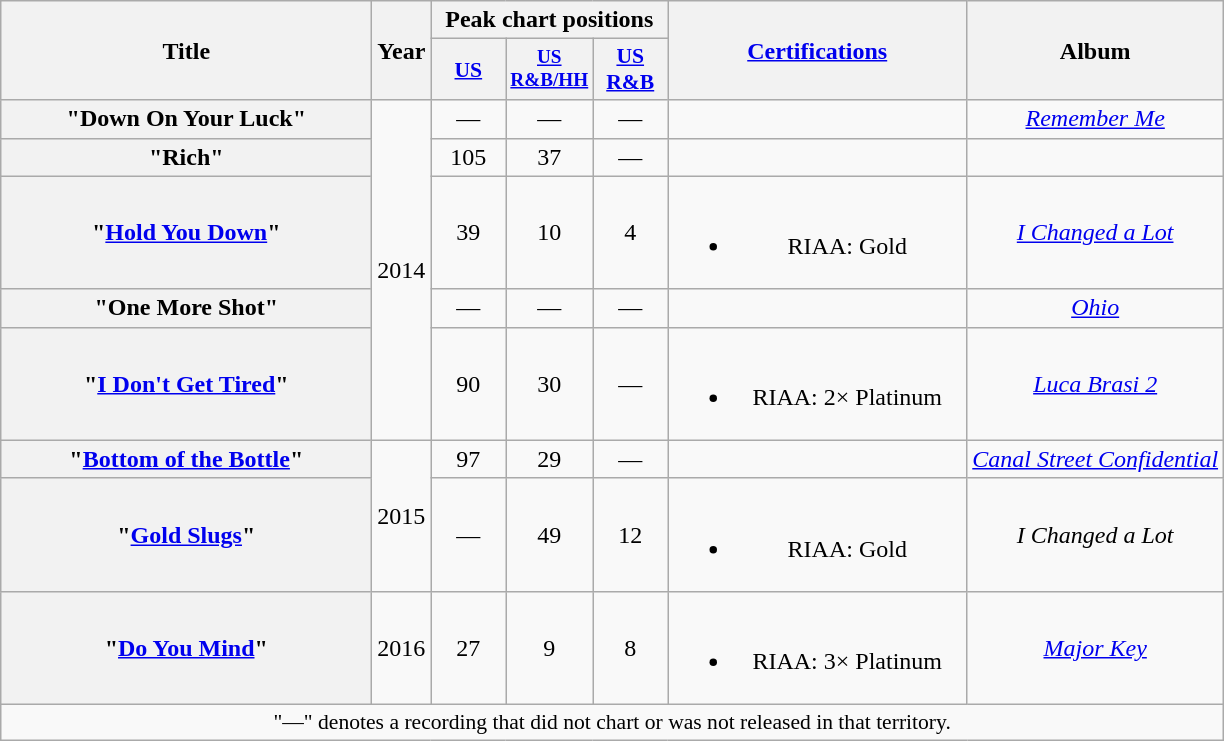<table class="wikitable plainrowheaders" style="text-align:center;">
<tr>
<th scope="col" rowspan="2" style="width:15em;">Title</th>
<th scope="col" rowspan="2">Year</th>
<th scope="col" colspan="3">Peak chart positions</th>
<th scope="col" rowspan="2" style="width:12em;"><a href='#'>Certifications</a></th>
<th scope="col" rowspan="2">Album</th>
</tr>
<tr>
<th scope="col" style="width:3em;font-size:90%;"><a href='#'>US</a><br></th>
<th scope="col" style="width:3em;font-size:80%;"><a href='#'>US R&B/HH</a><br></th>
<th scope="col" style="width:3em;font-size:90%;"><a href='#'>US R&B</a><br></th>
</tr>
<tr>
<th scope="row">"Down On Your Luck"<br></th>
<td rowspan="5">2014</td>
<td>—</td>
<td>—</td>
<td>—</td>
<td></td>
<td><em><a href='#'>Remember Me</a></em></td>
</tr>
<tr>
<th scope="row">"Rich"<br></th>
<td>105</td>
<td>37</td>
<td>—</td>
<td></td>
<td></td>
</tr>
<tr>
<th scope="row">"<a href='#'>Hold You Down</a>"<br></th>
<td>39</td>
<td>10</td>
<td>4</td>
<td><br><ul><li>RIAA: Gold</li></ul></td>
<td><em><a href='#'>I Changed a Lot</a></em></td>
</tr>
<tr>
<th scope="row">"One More Shot"<br></th>
<td>—</td>
<td>—</td>
<td>—</td>
<td></td>
<td><em><a href='#'>Ohio</a></em></td>
</tr>
<tr>
<th scope="row">"<a href='#'>I Don't Get Tired</a>"<br></th>
<td>90</td>
<td>30</td>
<td>—</td>
<td><br><ul><li>RIAA: 2× Platinum</li></ul></td>
<td><em><a href='#'>Luca Brasi 2</a></em></td>
</tr>
<tr>
<th scope="row">"<a href='#'>Bottom of the Bottle</a>"<br></th>
<td rowspan="2">2015</td>
<td>97</td>
<td>29</td>
<td>—</td>
<td></td>
<td><em><a href='#'>Canal Street Confidential</a></em></td>
</tr>
<tr>
<th scope="row">"<a href='#'>Gold Slugs</a>"<br></th>
<td>—</td>
<td>49</td>
<td>12</td>
<td><br><ul><li>RIAA: Gold</li></ul></td>
<td><em>I Changed a Lot</em></td>
</tr>
<tr>
<th scope="row">"<a href='#'>Do You Mind</a>"<br></th>
<td>2016</td>
<td>27</td>
<td>9</td>
<td>8</td>
<td><br><ul><li>RIAA: 3× Platinum</li></ul></td>
<td><em><a href='#'>Major Key</a></em></td>
</tr>
<tr>
<td colspan=8 style="font-size:90%">"—" denotes a recording that did not chart or was not released in that territory.</td>
</tr>
</table>
